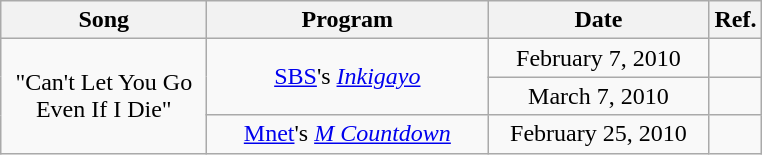<table class="wikitable" style="text-align:center">
<tr>
<th width="130">Song</th>
<th width="180">Program</th>
<th width="140">Date</th>
<th>Ref.</th>
</tr>
<tr>
<td rowspan="3">"Can't Let You Go Even If I Die"</td>
<td rowspan="2"><a href='#'>SBS</a>'s <em><a href='#'>Inkigayo</a></em></td>
<td>February 7, 2010</td>
<td></td>
</tr>
<tr>
<td>March 7, 2010</td>
<td></td>
</tr>
<tr>
<td><a href='#'>Mnet</a>'s <em><a href='#'>M Countdown</a></em></td>
<td>February 25, 2010</td>
<td></td>
</tr>
</table>
